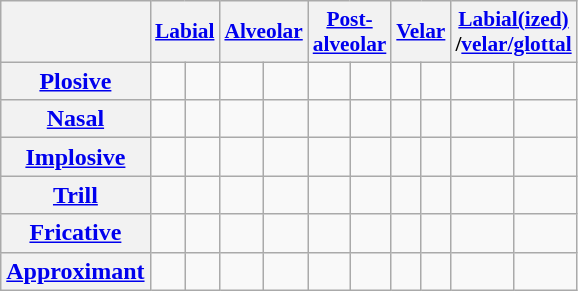<table class=wikitable style=text-align:center>
<tr style="font-size: 89%;">
<th colspan=1></th>
<th colspan=2><a href='#'>Labial</a></th>
<th colspan=2><a href='#'>Alveolar</a></th>
<th colspan=2><a href='#'>Post-</a><br><a href='#'>alveolar</a></th>
<th colspan=2><a href='#'>Velar</a></th>
<th colspan=2><a href='#'>Labial(ized)</a><br>/<a href='#'>velar/glottal</a></th>
</tr>
<tr>
<th><a href='#'>Plosive</a></th>
<td></td>
<td></td>
<td></td>
<td></td>
<td></td>
<td></td>
<td></td>
<td></td>
<td></td>
<td></td>
</tr>
<tr>
<th><a href='#'>Nasal</a></th>
<td></td>
<td></td>
<td></td>
<td></td>
<td></td>
<td></td>
<td></td>
<td></td>
<td></td>
<td></td>
</tr>
<tr>
<th><a href='#'>Implosive</a></th>
<td></td>
<td></td>
<td></td>
<td></td>
<td></td>
<td></td>
<td></td>
<td></td>
<td></td>
<td></td>
</tr>
<tr>
<th><a href='#'>Trill</a></th>
<td></td>
<td></td>
<td></td>
<td></td>
<td></td>
<td></td>
<td></td>
<td></td>
<td></td>
<td></td>
</tr>
<tr>
<th><a href='#'>Fricative</a></th>
<td></td>
<td></td>
<td></td>
<td></td>
<td></td>
<td></td>
<td></td>
<td></td>
<td></td>
<td></td>
</tr>
<tr>
<th><a href='#'>Approximant</a></th>
<td></td>
<td></td>
<td></td>
<td></td>
<td></td>
<td></td>
<td></td>
<td></td>
<td></td>
<td></td>
</tr>
</table>
